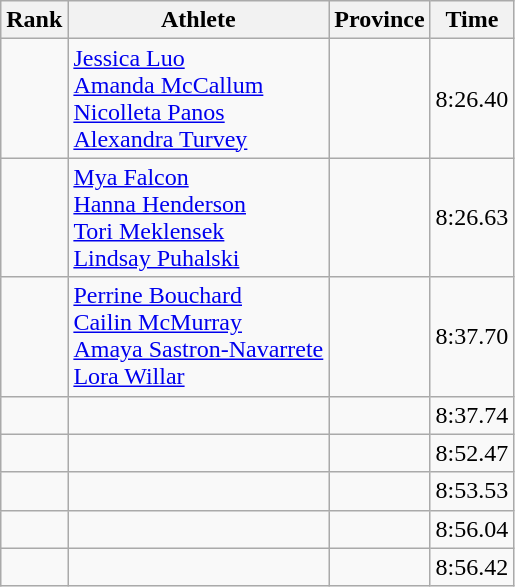<table class="wikitable sortable" style="text-align:center">
<tr>
<th>Rank</th>
<th>Athlete</th>
<th>Province</th>
<th>Time</th>
</tr>
<tr>
<td></td>
<td align=left><a href='#'>Jessica Luo</a><br><a href='#'>Amanda McCallum</a><br><a href='#'>Nicolleta Panos</a><br><a href='#'>Alexandra Turvey</a></td>
<td style="text-align:left;"></td>
<td>8:26.40</td>
</tr>
<tr>
<td></td>
<td align=left><a href='#'>Mya Falcon</a><br><a href='#'>Hanna Henderson</a><br><a href='#'>Tori Meklensek</a><br><a href='#'>Lindsay Puhalski</a></td>
<td style="text-align:left;"></td>
<td>8:26.63</td>
</tr>
<tr>
<td></td>
<td align=left><a href='#'>Perrine Bouchard</a><br><a href='#'>Cailin McMurray</a><br><a href='#'>Amaya Sastron-Navarrete</a><br><a href='#'>Lora Willar</a></td>
<td style="text-align:left;"></td>
<td>8:37.70</td>
</tr>
<tr>
<td></td>
<td align=left></td>
<td style="text-align:left;"></td>
<td>8:37.74</td>
</tr>
<tr>
<td></td>
<td align=left></td>
<td style="text-align:left;"></td>
<td>8:52.47</td>
</tr>
<tr>
<td></td>
<td align=left></td>
<td style="text-align:left;"></td>
<td>8:53.53</td>
</tr>
<tr>
<td></td>
<td align=left></td>
<td style="text-align:left;"></td>
<td>8:56.04</td>
</tr>
<tr>
<td></td>
<td align=left></td>
<td style="text-align:left;"></td>
<td>8:56.42</td>
</tr>
</table>
